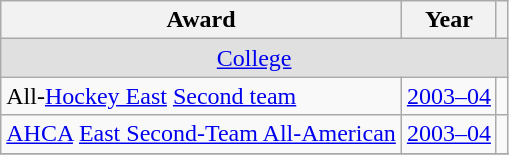<table class="wikitable">
<tr>
<th>Award</th>
<th>Year</th>
<th></th>
</tr>
<tr ALIGN="center" bgcolor="#e0e0e0">
<td colspan="3"><a href='#'>College</a></td>
</tr>
<tr>
<td>All-<a href='#'>Hockey East</a> <a href='#'>Second team</a></td>
<td><a href='#'>2003–04</a></td>
<td></td>
</tr>
<tr>
<td><a href='#'>AHCA</a> <a href='#'>East Second-Team All-American</a></td>
<td><a href='#'>2003–04</a></td>
<td></td>
</tr>
<tr>
</tr>
</table>
